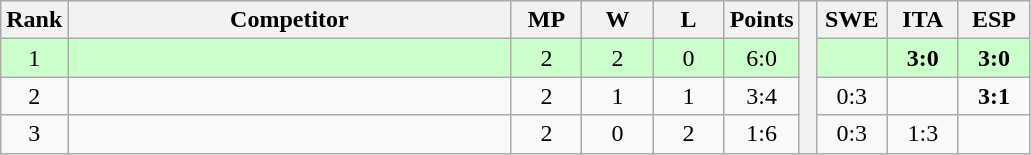<table class="wikitable" style="text-align:center">
<tr>
<th>Rank</th>
<th style="width:18em">Competitor</th>
<th style="width:2.5em">MP</th>
<th style="width:2.5em">W</th>
<th style="width:2.5em">L</th>
<th>Points</th>
<th rowspan="4"> </th>
<th style="width:2.5em">SWE</th>
<th style="width:2.5em">ITA</th>
<th style="width:2.5em">ESP</th>
</tr>
<tr style="background:#cfc;">
<td>1</td>
<td style="text-align:left"></td>
<td>2</td>
<td>2</td>
<td>0</td>
<td>6:0</td>
<td></td>
<td><strong>3:0</strong></td>
<td><strong>3:0</strong></td>
</tr>
<tr>
<td>2</td>
<td style="text-align:left"></td>
<td>2</td>
<td>1</td>
<td>1</td>
<td>3:4</td>
<td>0:3</td>
<td></td>
<td><strong>3:1</strong></td>
</tr>
<tr>
<td>3</td>
<td style="text-align:left"></td>
<td>2</td>
<td>0</td>
<td>2</td>
<td>1:6</td>
<td>0:3</td>
<td>1:3</td>
<td></td>
</tr>
</table>
